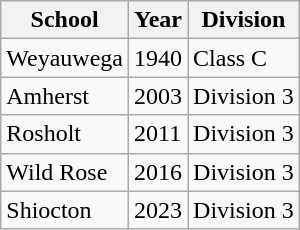<table class="wikitable">
<tr>
<th>School</th>
<th>Year</th>
<th>Division</th>
</tr>
<tr>
<td>Weyauwega</td>
<td>1940</td>
<td>Class C</td>
</tr>
<tr>
<td>Amherst</td>
<td>2003</td>
<td>Division 3</td>
</tr>
<tr>
<td>Rosholt</td>
<td>2011</td>
<td>Division 3</td>
</tr>
<tr>
<td>Wild Rose</td>
<td>2016</td>
<td>Division 3</td>
</tr>
<tr>
<td>Shiocton</td>
<td>2023</td>
<td>Division 3</td>
</tr>
</table>
